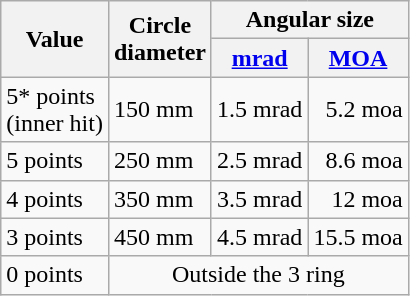<table class="wikitable">
<tr>
<th rowspan="2">Value</th>
<th rowspan="2">Circle<br>diameter</th>
<th colspan="2">Angular size</th>
</tr>
<tr>
<th><a href='#'>mrad</a></th>
<th><a href='#'>MOA</a></th>
</tr>
<tr>
<td>5* points<br>(inner hit)</td>
<td>150 mm</td>
<td style="text-align: right;">1.5 mrad</td>
<td style="text-align: right;">5.2 moa</td>
</tr>
<tr>
<td>5 points</td>
<td>250 mm</td>
<td style="text-align: right;">2.5 mrad</td>
<td style="text-align: right;">8.6 moa</td>
</tr>
<tr>
<td>4 points</td>
<td>350 mm</td>
<td style="text-align: right;">3.5 mrad</td>
<td style="text-align: right;">12 moa</td>
</tr>
<tr>
<td>3 points</td>
<td>450 mm</td>
<td style="text-align: right;">4.5 mrad</td>
<td style="text-align: right;">15.5 moa</td>
</tr>
<tr>
<td>0 points</td>
<td colspan="3" style="text-align: center;">Outside the 3 ring</td>
</tr>
</table>
